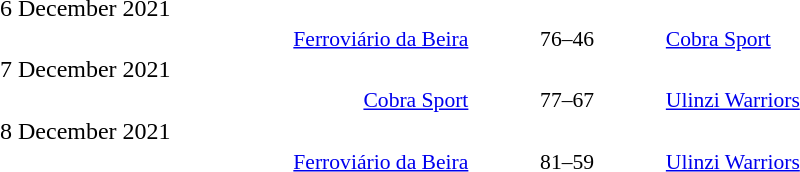<table style="width:100%;" cellspacing="1">
<tr>
<th width=25%></th>
<th width=2%></th>
<th width=6%></th>
<th width=2%></th>
<th width=25%></th>
</tr>
<tr>
<td>6 December 2021</td>
</tr>
<tr style=font-size:90%>
<td align=right><a href='#'>Ferroviário da Beira</a> </td>
<td></td>
<td align=center>76–46</td>
<td></td>
<td> <a href='#'>Cobra Sport</a></td>
<td></td>
</tr>
<tr>
<td>7 December 2021</td>
</tr>
<tr style=font-size:90%>
<td align=right><a href='#'>Cobra Sport</a> </td>
<td></td>
<td align=center>77–67</td>
<td></td>
<td> <a href='#'>Ulinzi Warriors</a></td>
<td></td>
</tr>
<tr>
<td>8 December 2021</td>
</tr>
<tr style=font-size:90%>
<td align=right><a href='#'>Ferroviário da Beira</a> </td>
<td></td>
<td align=center>81–59</td>
<td></td>
<td> <a href='#'>Ulinzi Warriors</a></td>
<td></td>
</tr>
<tr>
</tr>
<tr>
</tr>
</table>
